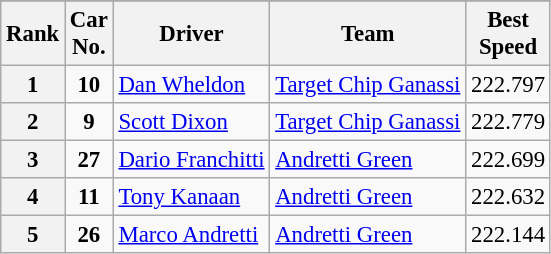<table class="wikitable" style="font-size:95%;">
<tr>
</tr>
<tr>
<th>Rank</th>
<th>Car<br>No.</th>
<th>Driver</th>
<th>Team</th>
<th>Best<br>Speed</th>
</tr>
<tr>
<th>1</th>
<td style="text-align:center"><strong>10</strong></td>
<td> <a href='#'>Dan Wheldon</a></td>
<td><a href='#'>Target Chip Ganassi</a></td>
<td align=center>222.797</td>
</tr>
<tr>
<th>2</th>
<td style="text-align:center"><strong>9</strong></td>
<td> <a href='#'>Scott Dixon</a></td>
<td><a href='#'>Target Chip Ganassi</a></td>
<td align=center>222.779</td>
</tr>
<tr>
<th>3</th>
<td style="text-align:center"><strong>27</strong></td>
<td> <a href='#'>Dario Franchitti</a></td>
<td><a href='#'>Andretti Green</a></td>
<td align=center>222.699</td>
</tr>
<tr>
<th>4</th>
<td style="text-align:center"><strong>11</strong></td>
<td> <a href='#'>Tony Kanaan</a></td>
<td><a href='#'>Andretti Green</a></td>
<td align=center>222.632</td>
</tr>
<tr>
<th>5</th>
<td style="text-align:center"><strong>26</strong></td>
<td> <a href='#'>Marco Andretti</a></td>
<td><a href='#'>Andretti Green</a></td>
<td align=center>222.144</td>
</tr>
</table>
